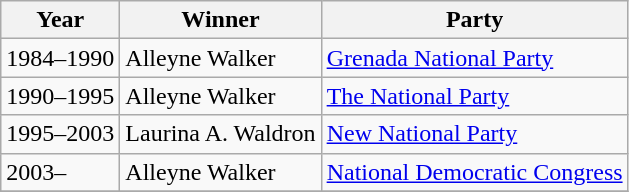<table class="wikitable">
<tr>
<th><strong>Year</strong></th>
<th><strong>Winner</strong></th>
<th><strong>Party</strong></th>
</tr>
<tr>
<td>1984–1990</td>
<td>Alleyne Walker</td>
<td><a href='#'>Grenada National Party</a></td>
</tr>
<tr>
<td>1990–1995</td>
<td>Alleyne Walker</td>
<td><a href='#'>The National Party</a></td>
</tr>
<tr>
<td>1995–2003</td>
<td>Laurina A. Waldron</td>
<td><a href='#'>New National Party</a></td>
</tr>
<tr>
<td>2003–</td>
<td>Alleyne Walker</td>
<td><a href='#'>National Democratic Congress</a></td>
</tr>
<tr>
</tr>
</table>
